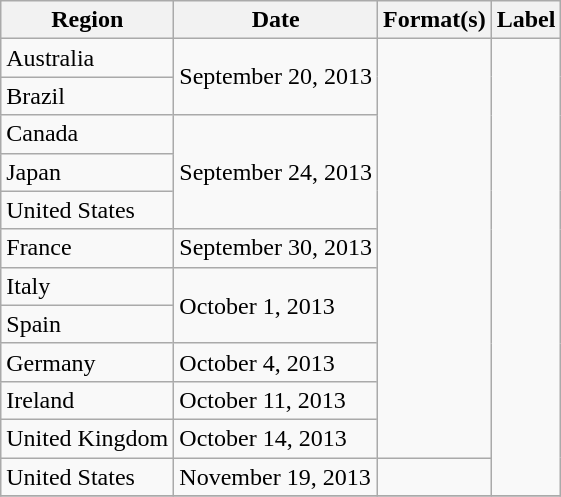<table class="wikitable">
<tr>
<th>Region</th>
<th>Date</th>
<th>Format(s)</th>
<th>Label</th>
</tr>
<tr>
<td>Australia</td>
<td rowspan="2">September 20, 2013</td>
<td rowspan="11"></td>
<td rowspan="12"></td>
</tr>
<tr>
<td>Brazil</td>
</tr>
<tr>
<td>Canada</td>
<td rowspan="3">September 24, 2013</td>
</tr>
<tr>
<td>Japan</td>
</tr>
<tr>
<td>United States</td>
</tr>
<tr>
<td>France</td>
<td rowspan="1">September 30, 2013</td>
</tr>
<tr>
<td>Italy</td>
<td rowspan="2">October 1, 2013</td>
</tr>
<tr>
<td>Spain</td>
</tr>
<tr>
<td>Germany</td>
<td>October 4, 2013</td>
</tr>
<tr>
<td>Ireland</td>
<td>October 11, 2013</td>
</tr>
<tr>
<td>United Kingdom</td>
<td>October 14, 2013</td>
</tr>
<tr>
<td>United States</td>
<td>November 19, 2013</td>
<td rowspan="1"></td>
</tr>
<tr>
</tr>
</table>
